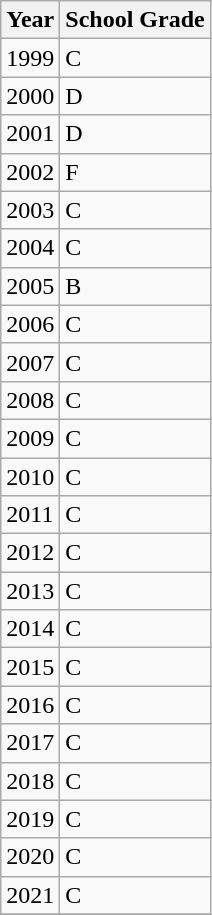<table class="wikitable">
<tr>
<th>Year</th>
<th>School Grade</th>
</tr>
<tr>
<td>1999</td>
<td>C</td>
</tr>
<tr>
<td>2000</td>
<td>D</td>
</tr>
<tr>
<td>2001</td>
<td>D</td>
</tr>
<tr>
<td>2002</td>
<td>F</td>
</tr>
<tr>
<td>2003</td>
<td>C</td>
</tr>
<tr>
<td>2004</td>
<td>C</td>
</tr>
<tr>
<td>2005</td>
<td>B</td>
</tr>
<tr>
<td>2006</td>
<td>C</td>
</tr>
<tr>
<td>2007</td>
<td>C</td>
</tr>
<tr>
<td>2008</td>
<td>C</td>
</tr>
<tr>
<td>2009</td>
<td>C</td>
</tr>
<tr>
<td>2010</td>
<td>C</td>
</tr>
<tr>
<td>2011</td>
<td>C</td>
</tr>
<tr>
<td>2012</td>
<td>C</td>
</tr>
<tr>
<td>2013</td>
<td>C</td>
</tr>
<tr>
<td>2014</td>
<td>C</td>
</tr>
<tr>
<td>2015</td>
<td>C</td>
</tr>
<tr>
<td>2016</td>
<td>C</td>
</tr>
<tr>
<td>2017</td>
<td>C</td>
</tr>
<tr>
<td>2018</td>
<td>C</td>
</tr>
<tr>
<td>2019</td>
<td>C</td>
</tr>
<tr>
<td>2020</td>
<td>C</td>
</tr>
<tr>
<td>2021</td>
<td>C</td>
</tr>
<tr>
</tr>
</table>
